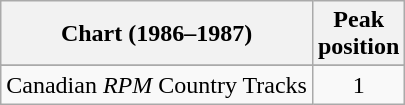<table class="wikitable sortable">
<tr>
<th align="left">Chart (1986–1987)</th>
<th align="center">Peak<br>position</th>
</tr>
<tr>
</tr>
<tr>
<td align="left">Canadian <em>RPM</em> Country Tracks</td>
<td align="center">1</td>
</tr>
</table>
